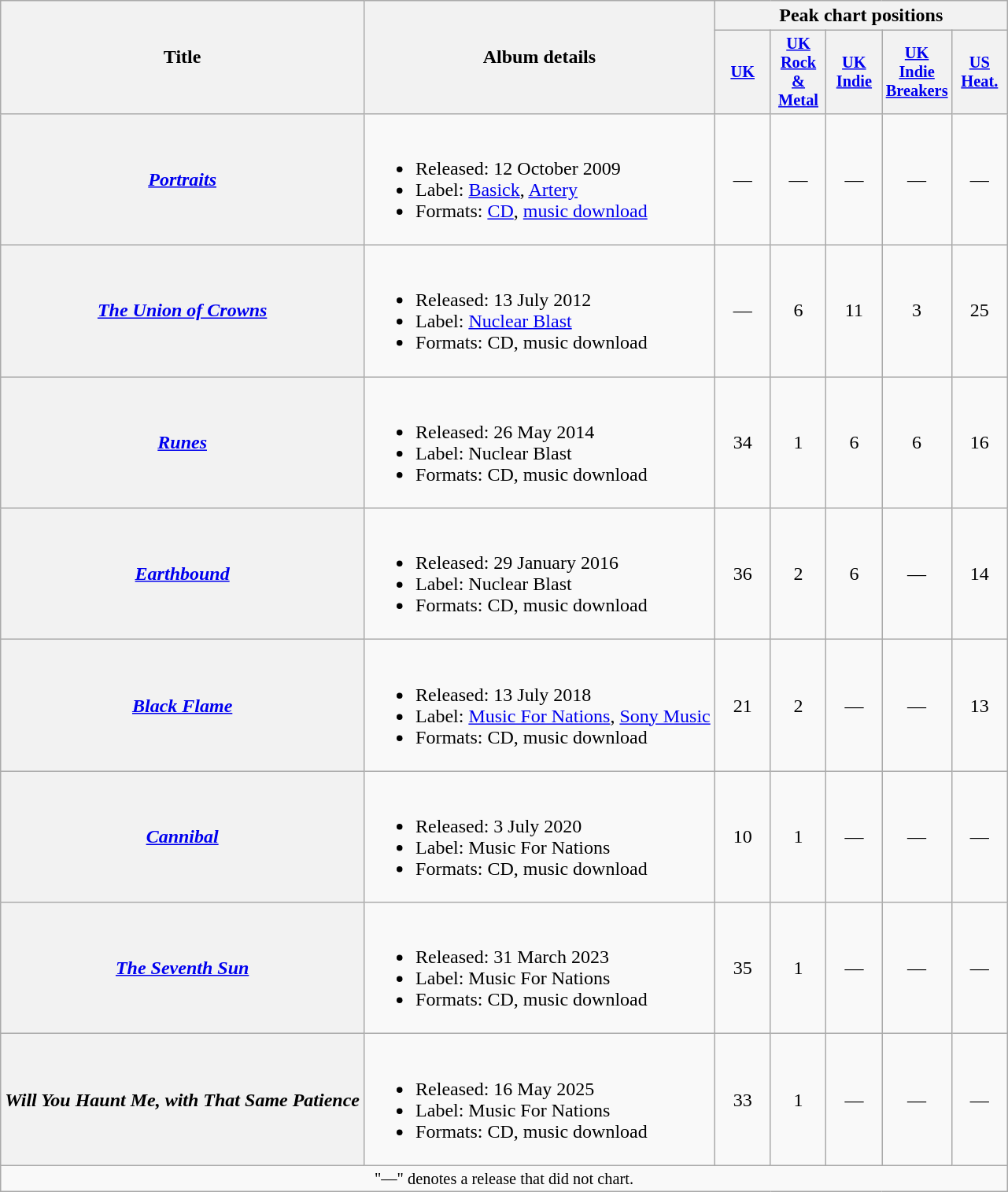<table class="wikitable plainrowheaders">
<tr>
<th rowspan="2">Title</th>
<th rowspan="2">Album details</th>
<th colspan="5">Peak chart positions</th>
</tr>
<tr>
<th style="width:3em;font-size:85%"><a href='#'>UK</a><br></th>
<th style="width:3em;font-size:85%"><a href='#'>UK<br>Rock & Metal</a></th>
<th style="width:3em;font-size:85%"><a href='#'>UK<br>Indie</a></th>
<th style="width:3em;font-size:85%"><a href='#'>UK<br>Indie<br>Breakers</a></th>
<th style="width:3em;font-size:85%"><a href='#'>US<br>Heat.</a><br></th>
</tr>
<tr>
<th scope="row"><em><a href='#'>Portraits</a></em></th>
<td><br><ul><li>Released: 12 October 2009</li><li>Label: <a href='#'>Basick</a>, <a href='#'>Artery</a></li><li>Formats: <a href='#'>CD</a>, <a href='#'>music download</a></li></ul></td>
<td style="text-align:center;">—</td>
<td style="text-align:center;">—</td>
<td style="text-align:center;">—</td>
<td style="text-align:center;">—</td>
<td style="text-align:center;">—</td>
</tr>
<tr>
<th scope="row"><em><a href='#'>The Union of Crowns</a></em></th>
<td><br><ul><li>Released: 13 July 2012</li><li>Label: <a href='#'>Nuclear Blast</a></li><li>Formats: CD, music download</li></ul></td>
<td style="text-align:center;">—</td>
<td style="text-align:center;">6<br></td>
<td style="text-align:center;">11<br></td>
<td style="text-align:center;">3<br></td>
<td style="text-align:center;">25</td>
</tr>
<tr>
<th scope="row"><em><a href='#'>Runes</a></em></th>
<td><br><ul><li>Released: 26 May 2014</li><li>Label: Nuclear Blast</li><li>Formats: CD, music download</li></ul></td>
<td style="text-align:center;">34</td>
<td style="text-align:center;">1<br></td>
<td style="text-align:center;">6<br></td>
<td style="text-align:center;">6</td>
<td style="text-align:center;">16</td>
</tr>
<tr>
<th scope="row"><em><a href='#'>Earthbound</a></em></th>
<td><br><ul><li>Released: 29 January 2016</li><li>Label: Nuclear Blast</li><li>Formats: CD, music download</li></ul></td>
<td style="text-align:center;">36</td>
<td style="text-align:center;">2</td>
<td style="text-align:center;">6</td>
<td style="text-align:center;">—</td>
<td style="text-align:center;">14</td>
</tr>
<tr>
<th scope="row"><em><a href='#'>Black Flame</a></em></th>
<td><br><ul><li>Released: 13 July 2018</li><li>Label: <a href='#'>Music For Nations</a>, <a href='#'>Sony Music</a></li><li>Formats: CD, music download</li></ul></td>
<td style="text-align:center;">21</td>
<td style="text-align:center;">2</td>
<td style="text-align:center;">—</td>
<td style="text-align:center;">—</td>
<td style="text-align:center;">13</td>
</tr>
<tr>
<th scope="row"><em><a href='#'>Cannibal</a></em></th>
<td><br><ul><li>Released: 3 July 2020</li><li>Label: Music For Nations</li><li>Formats: CD, music download</li></ul></td>
<td style="text-align:center;">10</td>
<td style="text-align:center;">1</td>
<td style="text-align:center;">—</td>
<td style="text-align:center;">—</td>
<td style="text-align:center;">—</td>
</tr>
<tr>
<th scope="row"><em><a href='#'>The Seventh Sun</a></em></th>
<td><br><ul><li>Released: 31 March 2023</li><li>Label: Music For Nations</li><li>Formats: CD, music download</li></ul></td>
<td style="text-align:center;">35</td>
<td style="text-align:center;">1<br></td>
<td style="text-align:center;">—</td>
<td style="text-align:center;">—</td>
<td style="text-align:center;">—</td>
</tr>
<tr>
<th scope="row"><em>Will You Haunt Me, with That Same Patience</em></th>
<td><br><ul><li>Released: 16 May 2025</li><li>Label: Music For Nations</li><li>Formats: CD, music download</li></ul></td>
<td style="text-align:center;">33</td>
<td style="text-align:center;">1</td>
<td style="text-align:center;">—</td>
<td style="text-align:center;">—</td>
<td style="text-align:center;">—</td>
</tr>
<tr>
<td colspan="8" style="text-align:center; font-size:85%">"—" denotes a release that did not chart.</td>
</tr>
</table>
